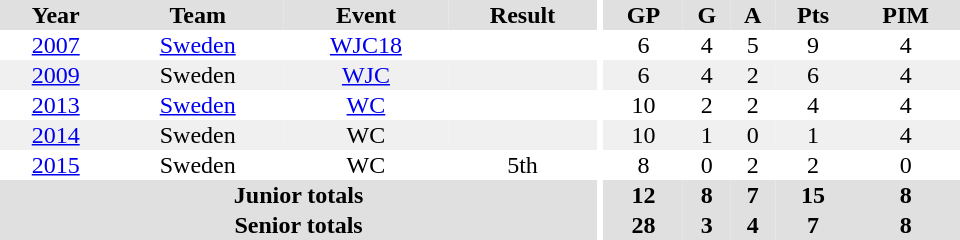<table border="0" cellpadding="1" cellspacing="0" ID="Table3" style="text-align:center; width:40em">
<tr ALIGN="center" bgcolor="#e0e0e0">
<th>Year</th>
<th>Team</th>
<th>Event</th>
<th>Result</th>
<th rowspan="99" bgcolor="#ffffff"></th>
<th>GP</th>
<th>G</th>
<th>A</th>
<th>Pts</th>
<th>PIM</th>
</tr>
<tr>
<td><a href='#'>2007</a></td>
<td><a href='#'>Sweden</a></td>
<td><a href='#'>WJC18</a></td>
<td></td>
<td>6</td>
<td>4</td>
<td>5</td>
<td>9</td>
<td>4</td>
</tr>
<tr bgcolor="#f0f0f0">
<td><a href='#'>2009</a></td>
<td>Sweden</td>
<td><a href='#'>WJC</a></td>
<td></td>
<td>6</td>
<td>4</td>
<td>2</td>
<td>6</td>
<td>4</td>
</tr>
<tr>
<td><a href='#'>2013</a></td>
<td><a href='#'>Sweden</a></td>
<td><a href='#'>WC</a></td>
<td></td>
<td>10</td>
<td>2</td>
<td>2</td>
<td>4</td>
<td>4</td>
</tr>
<tr bgcolor="#f0f0f0">
<td><a href='#'>2014</a></td>
<td>Sweden</td>
<td>WC</td>
<td></td>
<td>10</td>
<td>1</td>
<td>0</td>
<td>1</td>
<td>4</td>
</tr>
<tr>
<td><a href='#'>2015</a></td>
<td>Sweden</td>
<td>WC</td>
<td>5th</td>
<td>8</td>
<td>0</td>
<td>2</td>
<td>2</td>
<td>0</td>
</tr>
<tr bgcolor="#e0e0e0">
<th colspan="4">Junior totals</th>
<th>12</th>
<th>8</th>
<th>7</th>
<th>15</th>
<th>8</th>
</tr>
<tr bgcolor="#e0e0e0">
<th colspan="4">Senior totals</th>
<th>28</th>
<th>3</th>
<th>4</th>
<th>7</th>
<th>8</th>
</tr>
</table>
